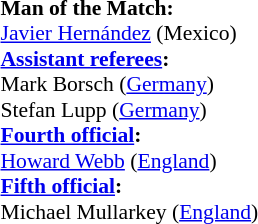<table style="width:50%; font-size:90%;">
<tr>
<td><br><strong>Man of the Match:</strong>
<br><a href='#'>Javier Hernández</a> (Mexico)<br><strong><a href='#'>Assistant referees</a>:</strong>
<br>Mark Borsch (<a href='#'>Germany</a>)
<br>Stefan Lupp (<a href='#'>Germany</a>)
<br><strong><a href='#'>Fourth official</a>:</strong>
<br><a href='#'>Howard Webb</a> (<a href='#'>England</a>)
<br><strong><a href='#'>Fifth official</a>:</strong>
<br>Michael Mullarkey (<a href='#'>England</a>)</td>
</tr>
</table>
